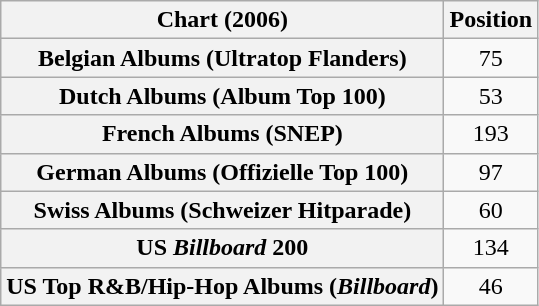<table class="wikitable sortable plainrowheaders" style="text-align:center">
<tr>
<th scope="col">Chart (2006)</th>
<th scope="col">Position</th>
</tr>
<tr>
<th scope="row">Belgian Albums (Ultratop Flanders)</th>
<td>75</td>
</tr>
<tr>
<th scope="row">Dutch Albums (Album Top 100)</th>
<td>53</td>
</tr>
<tr>
<th scope="row">French Albums (SNEP)</th>
<td>193</td>
</tr>
<tr>
<th scope="row">German Albums (Offizielle Top 100)</th>
<td>97</td>
</tr>
<tr>
<th scope="row">Swiss Albums (Schweizer Hitparade)</th>
<td>60</td>
</tr>
<tr>
<th scope="row">US <em>Billboard</em> 200</th>
<td>134</td>
</tr>
<tr>
<th scope="row">US Top R&B/Hip-Hop Albums (<em>Billboard</em>)</th>
<td>46</td>
</tr>
</table>
